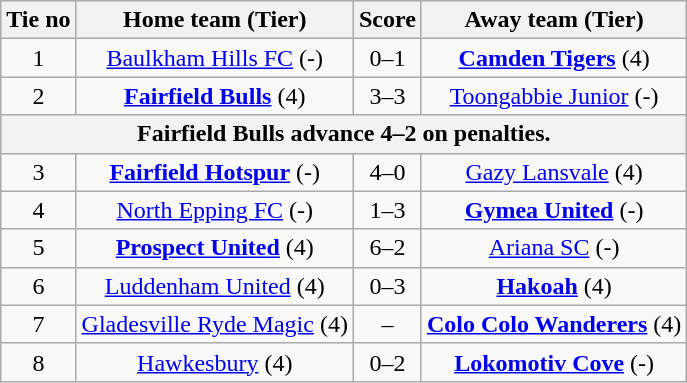<table class="wikitable" style="text-align:center">
<tr>
<th>Tie no</th>
<th>Home team (Tier)</th>
<th>Score</th>
<th>Away team (Tier)</th>
</tr>
<tr>
<td>1</td>
<td><a href='#'>Baulkham Hills FC</a> (-)</td>
<td>0–1</td>
<td><strong><a href='#'>Camden Tigers</a></strong> (4)</td>
</tr>
<tr>
<td>2</td>
<td><strong><a href='#'>Fairfield Bulls</a></strong> (4)</td>
<td>3–3</td>
<td><a href='#'>Toongabbie Junior</a> (-)</td>
</tr>
<tr>
<th colspan="5"><strong>Fairfield Bulls advance 4–2 on penalties.</strong></th>
</tr>
<tr>
<td>3</td>
<td><strong><a href='#'>Fairfield Hotspur</a></strong> (-)</td>
<td>4–0</td>
<td><a href='#'>Gazy Lansvale</a> (4)</td>
</tr>
<tr>
<td>4</td>
<td><a href='#'>North Epping FC</a> (-)</td>
<td>1–3</td>
<td><strong><a href='#'>Gymea United</a></strong> (-)</td>
</tr>
<tr>
<td>5</td>
<td><strong><a href='#'>Prospect United</a></strong> (4)</td>
<td>6–2</td>
<td><a href='#'>Ariana SC</a> (-)</td>
</tr>
<tr>
<td>6</td>
<td><a href='#'>Luddenham United</a> (4)</td>
<td>0–3</td>
<td><strong><a href='#'>Hakoah</a></strong> (4)</td>
</tr>
<tr>
<td>7</td>
<td><a href='#'>Gladesville Ryde Magic</a> (4)</td>
<td>–</td>
<td><strong><a href='#'>Colo Colo Wanderers</a></strong> (4)</td>
</tr>
<tr>
<td>8</td>
<td><a href='#'>Hawkesbury</a> (4)</td>
<td>0–2</td>
<td><strong><a href='#'>Lokomotiv Cove</a></strong> (-)</td>
</tr>
</table>
